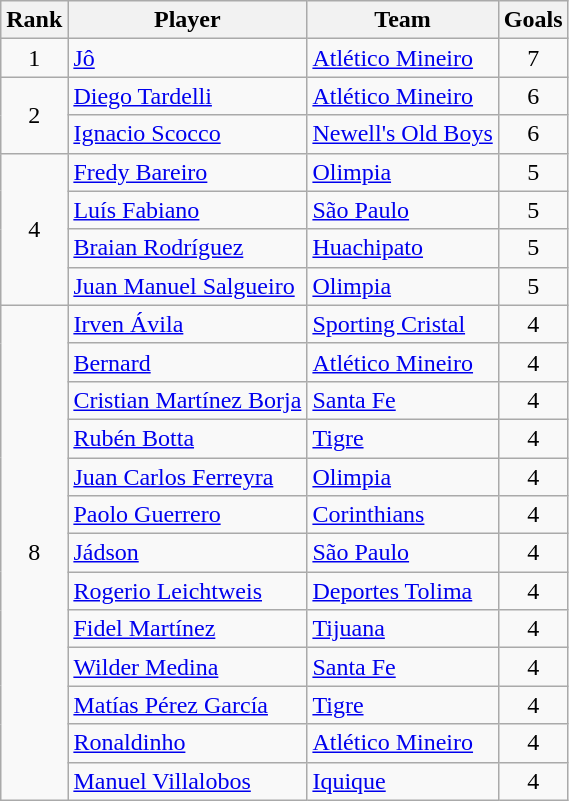<table class="wikitable">
<tr>
<th>Rank</th>
<th>Player</th>
<th>Team</th>
<th>Goals</th>
</tr>
<tr>
<td align=center>1</td>
<td> <a href='#'>Jô</a></td>
<td> <a href='#'>Atlético Mineiro</a></td>
<td align=center>7</td>
</tr>
<tr>
<td align=center rowspan=2>2</td>
<td> <a href='#'>Diego Tardelli</a></td>
<td> <a href='#'>Atlético Mineiro</a></td>
<td align=center>6</td>
</tr>
<tr>
<td> <a href='#'>Ignacio Scocco</a></td>
<td> <a href='#'>Newell's Old Boys</a></td>
<td align=center>6</td>
</tr>
<tr>
<td align=center rowspan=4>4</td>
<td> <a href='#'>Fredy Bareiro</a></td>
<td> <a href='#'>Olimpia</a></td>
<td align=center>5</td>
</tr>
<tr>
<td> <a href='#'>Luís Fabiano</a></td>
<td> <a href='#'>São Paulo</a></td>
<td align=center>5</td>
</tr>
<tr>
<td> <a href='#'>Braian Rodríguez</a></td>
<td> <a href='#'>Huachipato</a></td>
<td align=center>5</td>
</tr>
<tr>
<td> <a href='#'>Juan Manuel Salgueiro</a></td>
<td> <a href='#'>Olimpia</a></td>
<td align=center>5</td>
</tr>
<tr>
<td align=center rowspan=13>8</td>
<td> <a href='#'>Irven Ávila</a></td>
<td> <a href='#'>Sporting Cristal</a></td>
<td align=center>4</td>
</tr>
<tr>
<td> <a href='#'>Bernard</a></td>
<td> <a href='#'>Atlético Mineiro</a></td>
<td align=center>4</td>
</tr>
<tr>
<td> <a href='#'>Cristian Martínez Borja</a></td>
<td> <a href='#'>Santa Fe</a></td>
<td align=center>4</td>
</tr>
<tr>
<td> <a href='#'>Rubén Botta</a></td>
<td> <a href='#'>Tigre</a></td>
<td align=center>4</td>
</tr>
<tr>
<td> <a href='#'>Juan Carlos Ferreyra</a></td>
<td> <a href='#'>Olimpia</a></td>
<td align=center>4</td>
</tr>
<tr>
<td> <a href='#'>Paolo Guerrero</a></td>
<td> <a href='#'>Corinthians</a></td>
<td align=center>4</td>
</tr>
<tr>
<td> <a href='#'>Jádson</a></td>
<td> <a href='#'>São Paulo</a></td>
<td align=center>4</td>
</tr>
<tr>
<td> <a href='#'>Rogerio Leichtweis</a></td>
<td> <a href='#'>Deportes Tolima</a></td>
<td align=center>4</td>
</tr>
<tr>
<td> <a href='#'>Fidel Martínez</a></td>
<td> <a href='#'>Tijuana</a></td>
<td align=center>4</td>
</tr>
<tr>
<td> <a href='#'>Wilder Medina</a></td>
<td> <a href='#'>Santa Fe</a></td>
<td align=center>4</td>
</tr>
<tr>
<td> <a href='#'>Matías Pérez García</a></td>
<td> <a href='#'>Tigre</a></td>
<td align=center>4</td>
</tr>
<tr>
<td> <a href='#'>Ronaldinho</a></td>
<td> <a href='#'>Atlético Mineiro</a></td>
<td align=center>4</td>
</tr>
<tr>
<td> <a href='#'>Manuel Villalobos</a></td>
<td> <a href='#'>Iquique</a></td>
<td align=center>4</td>
</tr>
</table>
